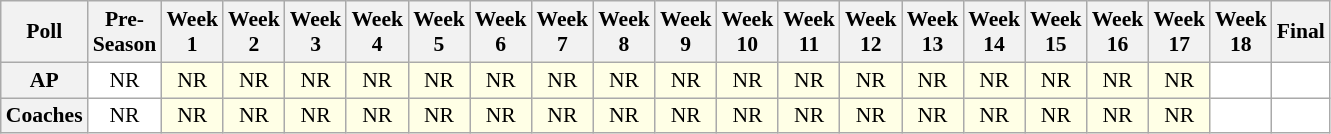<table class="wikitable" style="white-space:nowrap;font-size:90%">
<tr>
<th>Poll</th>
<th>Pre-<br>Season</th>
<th>Week<br>1</th>
<th>Week<br>2</th>
<th>Week<br>3</th>
<th>Week<br>4</th>
<th>Week<br>5</th>
<th>Week<br>6</th>
<th>Week<br>7</th>
<th>Week<br>8</th>
<th>Week<br>9</th>
<th>Week<br>10</th>
<th>Week<br>11</th>
<th>Week<br>12</th>
<th>Week<br>13</th>
<th>Week<br>14</th>
<th>Week<br>15</th>
<th>Week<br>16</th>
<th>Week<br>17</th>
<th>Week<br>18</th>
<th>Final</th>
</tr>
<tr style="text-align:center;">
<th>AP</th>
<td style="background:#FFF;">NR</td>
<td style="background:#FFFFE6;">NR</td>
<td style="background:#FFFFE6;">NR</td>
<td style="background:#FFFFE6;">NR</td>
<td style="background:#FFFFE6;">NR</td>
<td style="background:#FFFFE6;">NR</td>
<td style="background:#FFFFE6;">NR</td>
<td style="background:#FFFFE6;">NR</td>
<td style="background:#FFFFE6;">NR</td>
<td style="background:#FFFFE6;">NR</td>
<td style="background:#FFFFE6;">NR</td>
<td style="background:#FFFFE6;">NR</td>
<td style="background:#FFFFE6;">NR</td>
<td style="background:#FFFFE6;">NR</td>
<td style="background:#FFFFE6;">NR</td>
<td style="background:#FFFFE6;">NR</td>
<td style="background:#FFFFE6;">NR</td>
<td style="background:#FFFFE6;">NR</td>
<td style="background:#FFF;"></td>
<td style="background:#FFF;"></td>
</tr>
<tr style="text-align:center;">
<th>Coaches</th>
<td style="background:#FFF;">NR</td>
<td style="background:#FFFFE6;">NR</td>
<td style="background:#FFFFE6;">NR</td>
<td style="background:#FFFFE6;">NR</td>
<td style="background:#FFFFE6;">NR</td>
<td style="background:#FFFFE6;">NR</td>
<td style="background:#FFFFE6;">NR</td>
<td style="background:#FFFFE6;">NR</td>
<td style="background:#FFFFE6;">NR</td>
<td style="background:#FFFFE6;">NR</td>
<td style="background:#FFFFE6;">NR</td>
<td style="background:#FFFFE6;">NR</td>
<td style="background:#FFFFE6;">NR</td>
<td style="background:#FFFFE6;">NR</td>
<td style="background:#FFFFE6;">NR</td>
<td style="background:#FFFFE6;">NR</td>
<td style="background:#FFFFE6;">NR</td>
<td style="background:#FFFFE6;">NR</td>
<td style="background:#FFF;"></td>
<td style="background:#FFF;"></td>
</tr>
</table>
